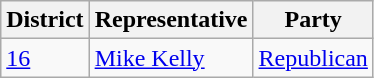<table class="wikitable">
<tr>
<th>District</th>
<th>Representative</th>
<th>Party</th>
</tr>
<tr>
<td><a href='#'>16</a></td>
<td><a href='#'>Mike Kelly</a></td>
<td><a href='#'>Republican</a></td>
</tr>
</table>
